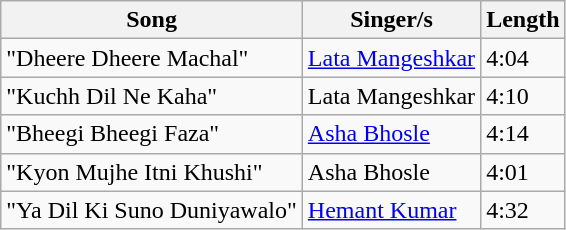<table class="wikitable">
<tr>
<th>Song</th>
<th>Singer/s</th>
<th>Length</th>
</tr>
<tr>
<td>"Dheere Dheere Machal"</td>
<td><a href='#'>Lata Mangeshkar</a></td>
<td>4:04</td>
</tr>
<tr>
<td>"Kuchh Dil Ne Kaha"</td>
<td>Lata Mangeshkar</td>
<td>4:10</td>
</tr>
<tr>
<td>"Bheegi Bheegi Faza"</td>
<td><a href='#'>Asha Bhosle</a></td>
<td>4:14</td>
</tr>
<tr>
<td>"Kyon Mujhe Itni Khushi"</td>
<td>Asha Bhosle</td>
<td>4:01</td>
</tr>
<tr>
<td>"Ya Dil Ki Suno Duniyawalo"</td>
<td><a href='#'>Hemant Kumar</a></td>
<td>4:32</td>
</tr>
</table>
